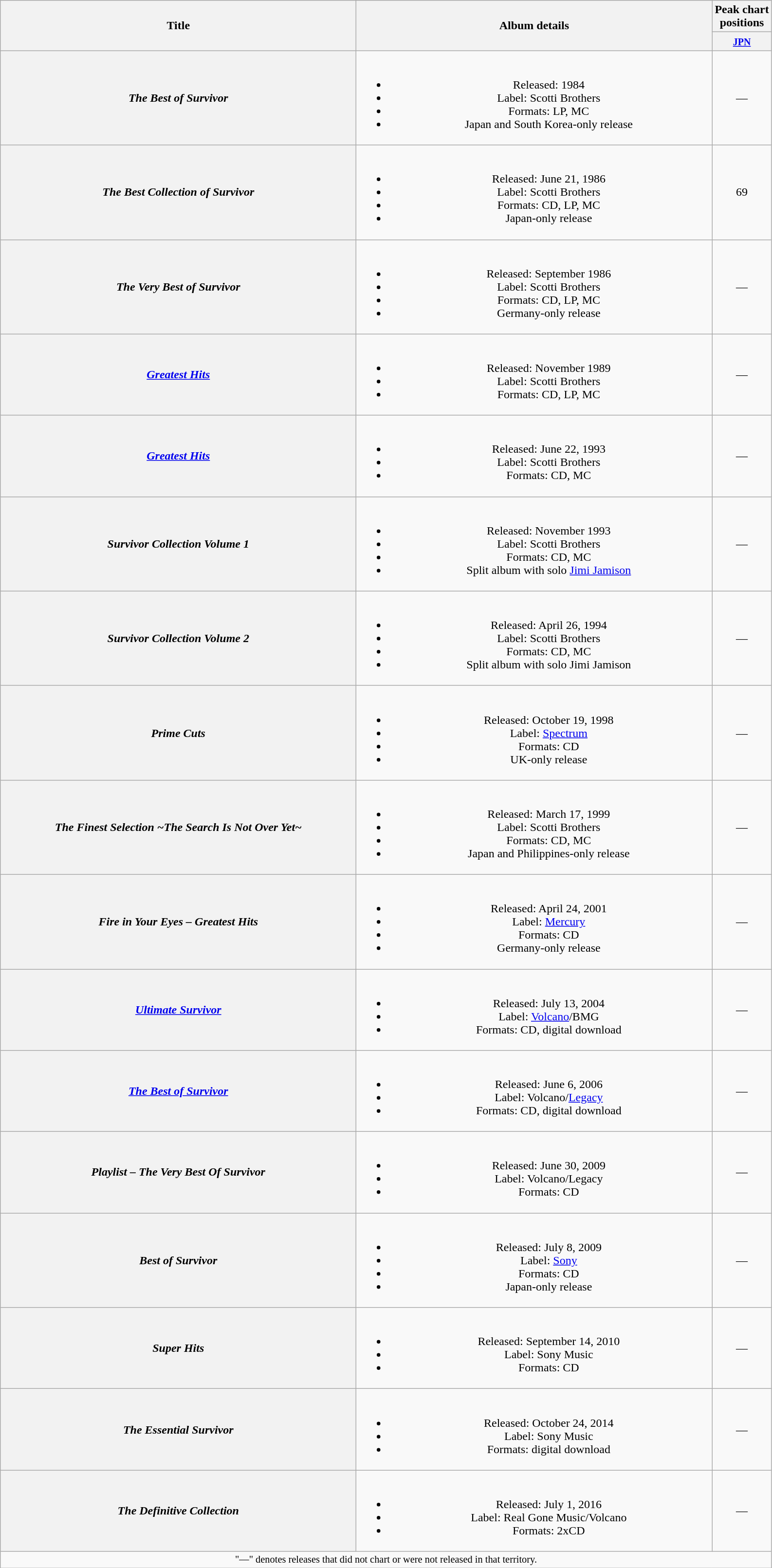<table class="wikitable plainrowheaders" style="text-align:center;">
<tr>
<th rowspan="2" scope="col" style="width:30em;">Title</th>
<th rowspan="2" scope="col" style="width:30em;">Album details</th>
<th>Peak chart<br>positions</th>
</tr>
<tr>
<th><small><a href='#'>JPN</a></small><br></th>
</tr>
<tr>
<th scope="row"><em>The Best of Survivor</em></th>
<td><br><ul><li>Released: 1984</li><li>Label: Scotti Brothers</li><li>Formats: LP, MC</li><li>Japan and South Korea-only release</li></ul></td>
<td>—</td>
</tr>
<tr>
<th scope="row"><em>The Best Collection of Survivor</em></th>
<td><br><ul><li>Released: June 21, 1986</li><li>Label: Scotti Brothers</li><li>Formats: CD, LP, MC</li><li>Japan-only release</li></ul></td>
<td>69</td>
</tr>
<tr>
<th scope="row"><em>The Very Best of Survivor</em></th>
<td><br><ul><li>Released: September 1986</li><li>Label: Scotti Brothers</li><li>Formats: CD, LP, MC</li><li>Germany-only release</li></ul></td>
<td>—</td>
</tr>
<tr>
<th scope="row"><em><a href='#'>Greatest Hits</a></em></th>
<td><br><ul><li>Released: November 1989</li><li>Label: Scotti Brothers</li><li>Formats: CD, LP, MC</li></ul></td>
<td>—</td>
</tr>
<tr>
<th scope="row"><em><a href='#'>Greatest Hits</a></em></th>
<td><br><ul><li>Released: June 22, 1993</li><li>Label: Scotti Brothers</li><li>Formats: CD, MC</li></ul></td>
<td>—</td>
</tr>
<tr>
<th scope="row"><em>Survivor Collection Volume 1</em></th>
<td><br><ul><li>Released: November 1993</li><li>Label: Scotti Brothers</li><li>Formats: CD, MC</li><li>Split album with solo <a href='#'>Jimi Jamison</a></li></ul></td>
<td>—</td>
</tr>
<tr>
<th scope="row"><em>Survivor Collection Volume 2</em></th>
<td><br><ul><li>Released: April 26, 1994</li><li>Label: Scotti Brothers</li><li>Formats: CD, MC</li><li>Split album with solo Jimi Jamison</li></ul></td>
<td>—</td>
</tr>
<tr>
<th scope="row"><em>Prime Cuts</em></th>
<td><br><ul><li>Released: October 19, 1998</li><li>Label: <a href='#'>Spectrum</a></li><li>Formats: CD</li><li>UK-only release</li></ul></td>
<td>—</td>
</tr>
<tr>
<th scope="row"><em>The Finest Selection ~The Search Is Not Over Yet~</em></th>
<td><br><ul><li>Released: March 17, 1999</li><li>Label: Scotti Brothers</li><li>Formats: CD, MC</li><li>Japan and Philippines-only release</li></ul></td>
<td>—</td>
</tr>
<tr>
<th scope="row"><em>Fire in Your Eyes – Greatest Hits</em></th>
<td><br><ul><li>Released: April 24, 2001</li><li>Label: <a href='#'>Mercury</a></li><li>Formats: CD</li><li>Germany-only release</li></ul></td>
<td>—</td>
</tr>
<tr>
<th scope="row"><em><a href='#'>Ultimate Survivor</a></em></th>
<td><br><ul><li>Released: July 13, 2004</li><li>Label: <a href='#'>Volcano</a>/BMG</li><li>Formats: CD, digital download</li></ul></td>
<td>—</td>
</tr>
<tr>
<th scope="row"><em><a href='#'>The Best of Survivor</a></em></th>
<td><br><ul><li>Released: June 6, 2006</li><li>Label: Volcano/<a href='#'>Legacy</a></li><li>Formats: CD, digital download</li></ul></td>
<td>—</td>
</tr>
<tr>
<th scope="row"><em>Playlist – The Very Best Of Survivor</em></th>
<td><br><ul><li>Released: June 30, 2009</li><li>Label: Volcano/Legacy</li><li>Formats: CD</li></ul></td>
<td>—</td>
</tr>
<tr>
<th scope="row"><em>Best of Survivor</em></th>
<td><br><ul><li>Released: July 8, 2009</li><li>Label: <a href='#'>Sony</a></li><li>Formats: CD</li><li>Japan-only release</li></ul></td>
<td>—</td>
</tr>
<tr>
<th scope="row"><em>Super Hits</em></th>
<td><br><ul><li>Released: September 14, 2010</li><li>Label: Sony Music</li><li>Formats: CD</li></ul></td>
<td>—</td>
</tr>
<tr>
<th scope="row"><em>The Essential Survivor</em></th>
<td><br><ul><li>Released: October 24, 2014</li><li>Label: Sony Music</li><li>Formats: digital download</li></ul></td>
<td>—</td>
</tr>
<tr>
<th scope="row"><em>The Definitive Collection</em></th>
<td><br><ul><li>Released: July 1, 2016</li><li>Label: Real Gone Music/Volcano</li><li>Formats: 2xCD</li></ul></td>
<td>—</td>
</tr>
<tr>
<td colspan="3" style="font-size:85%">"—" denotes releases that did not chart or were not released in that territory.</td>
</tr>
</table>
